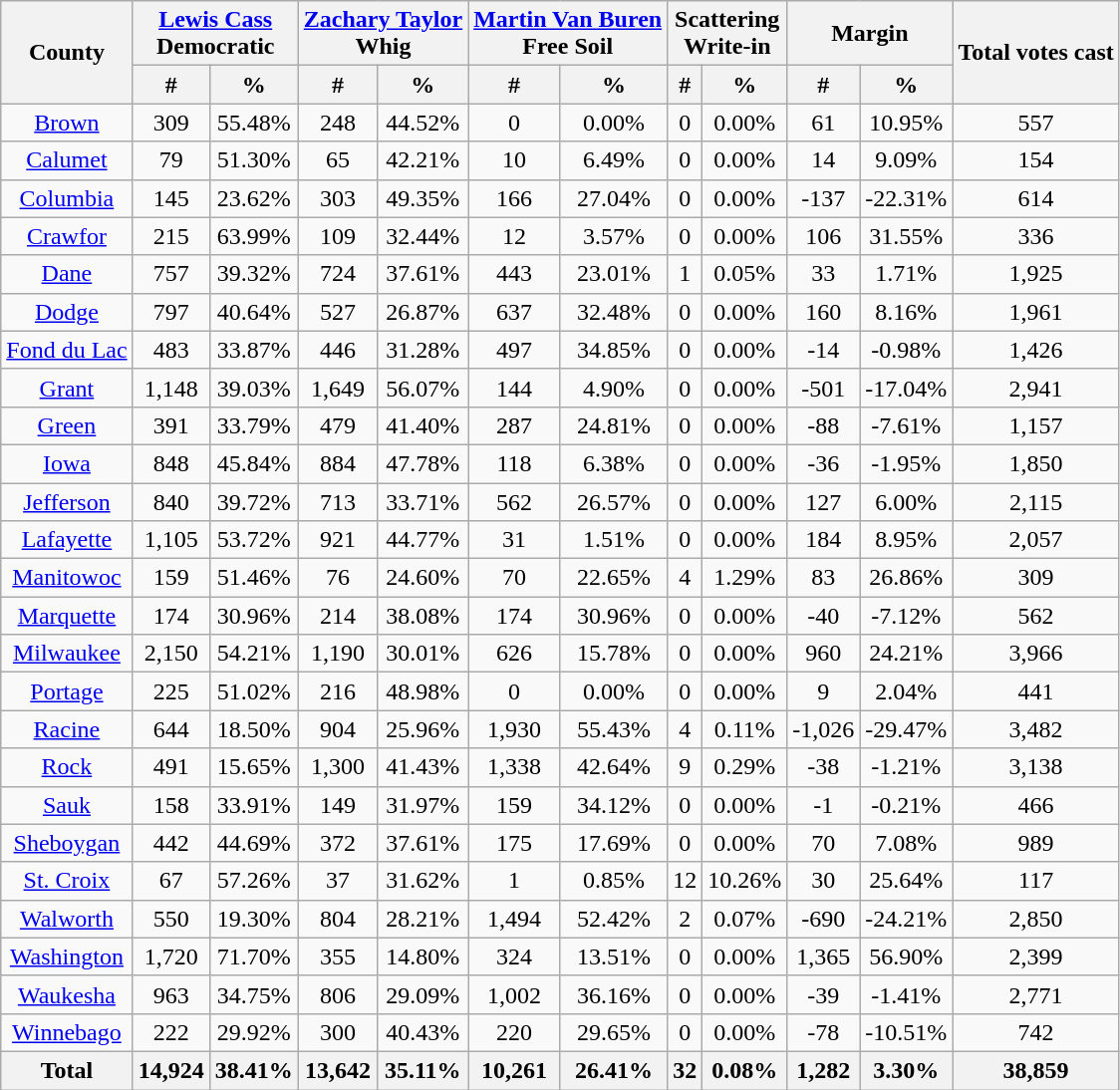<table class="wikitable sortable" style="text-align:center">
<tr>
<th rowspan="2" style="text-align:center;">County</th>
<th colspan="2" style="text-align:center;"><a href='#'>Lewis Cass</a><br>Democratic</th>
<th colspan="2" style="text-align:center;"><a href='#'>Zachary Taylor</a><br>Whig</th>
<th colspan="2" style="text-align:center;"><a href='#'>Martin Van Buren</a><br>Free Soil</th>
<th colspan="2" style="text-align:center;">Scattering<br>Write-in</th>
<th colspan="2" style="text-align:center;">Margin</th>
<th rowspan="2" style="text-align:center;">Total votes cast</th>
</tr>
<tr>
<th style="text-align:center;" data-sort-type="number">#</th>
<th style="text-align:center;" data-sort-type="number">%</th>
<th style="text-align:center;" data-sort-type="number">#</th>
<th style="text-align:center;" data-sort-type="number">%</th>
<th style="text-align:center;" data-sort-type="number">#</th>
<th style="text-align:center;" data-sort-type="number">%</th>
<th style="text-align:center;" data-sort-type="number">#</th>
<th style="text-align:center;" data-sort-type="number">%</th>
<th style="text-align:center;" data-sort-type="number">#</th>
<th style="text-align:center;" data-sort-type="number">%</th>
</tr>
<tr style="text-align:center;">
<td><a href='#'>Brown</a></td>
<td>309</td>
<td>55.48%</td>
<td>248</td>
<td>44.52%</td>
<td>0</td>
<td>0.00%</td>
<td>0</td>
<td>0.00%</td>
<td>61</td>
<td>10.95%</td>
<td>557</td>
</tr>
<tr style="text-align:center;">
<td><a href='#'>Calumet</a></td>
<td>79</td>
<td>51.30%</td>
<td>65</td>
<td>42.21%</td>
<td>10</td>
<td>6.49%</td>
<td>0</td>
<td>0.00%</td>
<td>14</td>
<td>9.09%</td>
<td>154</td>
</tr>
<tr style="text-align:center;">
<td><a href='#'>Columbia</a></td>
<td>145</td>
<td>23.62%</td>
<td>303</td>
<td>49.35%</td>
<td>166</td>
<td>27.04%</td>
<td>0</td>
<td>0.00%</td>
<td>-137</td>
<td>-22.31%</td>
<td>614</td>
</tr>
<tr style="text-align:center;">
<td><a href='#'>Crawfor</a></td>
<td>215</td>
<td>63.99%</td>
<td>109</td>
<td>32.44%</td>
<td>12</td>
<td>3.57%</td>
<td>0</td>
<td>0.00%</td>
<td>106</td>
<td>31.55%</td>
<td>336</td>
</tr>
<tr style="text-align:center;">
<td><a href='#'>Dane</a></td>
<td>757</td>
<td>39.32%</td>
<td>724</td>
<td>37.61%</td>
<td>443</td>
<td>23.01%</td>
<td>1</td>
<td>0.05%</td>
<td>33</td>
<td>1.71%</td>
<td>1,925</td>
</tr>
<tr style="text-align:center;">
<td><a href='#'>Dodge</a></td>
<td>797</td>
<td>40.64%</td>
<td>527</td>
<td>26.87%</td>
<td>637</td>
<td>32.48%</td>
<td>0</td>
<td>0.00%</td>
<td>160</td>
<td>8.16%</td>
<td>1,961</td>
</tr>
<tr style="text-align:center;">
<td><a href='#'>Fond du Lac</a></td>
<td>483</td>
<td>33.87%</td>
<td>446</td>
<td>31.28%</td>
<td>497</td>
<td>34.85%</td>
<td>0</td>
<td>0.00%</td>
<td>-14</td>
<td>-0.98%</td>
<td>1,426</td>
</tr>
<tr style="text-align:center;">
<td><a href='#'>Grant</a></td>
<td>1,148</td>
<td>39.03%</td>
<td>1,649</td>
<td>56.07%</td>
<td>144</td>
<td>4.90%</td>
<td>0</td>
<td>0.00%</td>
<td>-501</td>
<td>-17.04%</td>
<td>2,941</td>
</tr>
<tr style="text-align:center;">
<td><a href='#'>Green</a></td>
<td>391</td>
<td>33.79%</td>
<td>479</td>
<td>41.40%</td>
<td>287</td>
<td>24.81%</td>
<td>0</td>
<td>0.00%</td>
<td>-88</td>
<td>-7.61%</td>
<td>1,157</td>
</tr>
<tr style="text-align:center;">
<td><a href='#'>Iowa</a></td>
<td>848</td>
<td>45.84%</td>
<td>884</td>
<td>47.78%</td>
<td>118</td>
<td>6.38%</td>
<td>0</td>
<td>0.00%</td>
<td>-36</td>
<td>-1.95%</td>
<td>1,850</td>
</tr>
<tr style="text-align:center;">
<td><a href='#'>Jefferson</a></td>
<td>840</td>
<td>39.72%</td>
<td>713</td>
<td>33.71%</td>
<td>562</td>
<td>26.57%</td>
<td>0</td>
<td>0.00%</td>
<td>127</td>
<td>6.00%</td>
<td>2,115</td>
</tr>
<tr style="text-align:center;">
<td><a href='#'>Lafayette</a></td>
<td>1,105</td>
<td>53.72%</td>
<td>921</td>
<td>44.77%</td>
<td>31</td>
<td>1.51%</td>
<td>0</td>
<td>0.00%</td>
<td>184</td>
<td>8.95%</td>
<td>2,057</td>
</tr>
<tr style="text-align:center;">
<td><a href='#'>Manitowoc</a></td>
<td>159</td>
<td>51.46%</td>
<td>76</td>
<td>24.60%</td>
<td>70</td>
<td>22.65%</td>
<td>4</td>
<td>1.29%</td>
<td>83</td>
<td>26.86%</td>
<td>309</td>
</tr>
<tr style="text-align:center;">
<td><a href='#'>Marquette</a></td>
<td>174</td>
<td>30.96%</td>
<td>214</td>
<td>38.08%</td>
<td>174</td>
<td>30.96%</td>
<td>0</td>
<td>0.00%</td>
<td>-40</td>
<td>-7.12%</td>
<td>562</td>
</tr>
<tr style="text-align:center;">
<td><a href='#'>Milwaukee</a></td>
<td>2,150</td>
<td>54.21%</td>
<td>1,190</td>
<td>30.01%</td>
<td>626</td>
<td>15.78%</td>
<td>0</td>
<td>0.00%</td>
<td>960</td>
<td>24.21%</td>
<td>3,966</td>
</tr>
<tr style="text-align:center;">
<td><a href='#'>Portage</a></td>
<td>225</td>
<td>51.02%</td>
<td>216</td>
<td>48.98%</td>
<td>0</td>
<td>0.00%</td>
<td>0</td>
<td>0.00%</td>
<td>9</td>
<td>2.04%</td>
<td>441</td>
</tr>
<tr style="text-align:center;">
<td><a href='#'>Racine</a></td>
<td>644</td>
<td>18.50%</td>
<td>904</td>
<td>25.96%</td>
<td>1,930</td>
<td>55.43%</td>
<td>4</td>
<td>0.11%</td>
<td>-1,026</td>
<td>-29.47%</td>
<td>3,482</td>
</tr>
<tr style="text-align:center;">
<td><a href='#'>Rock</a></td>
<td>491</td>
<td>15.65%</td>
<td>1,300</td>
<td>41.43%</td>
<td>1,338</td>
<td>42.64%</td>
<td>9</td>
<td>0.29%</td>
<td>-38</td>
<td>-1.21%</td>
<td>3,138</td>
</tr>
<tr style="text-align:center;">
<td><a href='#'>Sauk</a></td>
<td>158</td>
<td>33.91%</td>
<td>149</td>
<td>31.97%</td>
<td>159</td>
<td>34.12%</td>
<td>0</td>
<td>0.00%</td>
<td>-1</td>
<td>-0.21%</td>
<td>466</td>
</tr>
<tr style="text-align:center;">
<td><a href='#'>Sheboygan</a></td>
<td>442</td>
<td>44.69%</td>
<td>372</td>
<td>37.61%</td>
<td>175</td>
<td>17.69%</td>
<td>0</td>
<td>0.00%</td>
<td>70</td>
<td>7.08%</td>
<td>989</td>
</tr>
<tr style="text-align:center;">
<td><a href='#'>St. Croix</a></td>
<td>67</td>
<td>57.26%</td>
<td>37</td>
<td>31.62%</td>
<td>1</td>
<td>0.85%</td>
<td>12</td>
<td>10.26%</td>
<td>30</td>
<td>25.64%</td>
<td>117</td>
</tr>
<tr style="text-align:center;">
<td><a href='#'>Walworth</a></td>
<td>550</td>
<td>19.30%</td>
<td>804</td>
<td>28.21%</td>
<td>1,494</td>
<td>52.42%</td>
<td>2</td>
<td>0.07%</td>
<td>-690</td>
<td>-24.21%</td>
<td>2,850</td>
</tr>
<tr style="text-align:center;">
<td><a href='#'>Washington</a></td>
<td>1,720</td>
<td>71.70%</td>
<td>355</td>
<td>14.80%</td>
<td>324</td>
<td>13.51%</td>
<td>0</td>
<td>0.00%</td>
<td>1,365</td>
<td>56.90%</td>
<td>2,399</td>
</tr>
<tr style="text-align:center;">
<td><a href='#'>Waukesha</a></td>
<td>963</td>
<td>34.75%</td>
<td>806</td>
<td>29.09%</td>
<td>1,002</td>
<td>36.16%</td>
<td>0</td>
<td>0.00%</td>
<td>-39</td>
<td>-1.41%</td>
<td>2,771</td>
</tr>
<tr style="text-align:center;">
<td><a href='#'>Winnebago</a></td>
<td>222</td>
<td>29.92%</td>
<td>300</td>
<td>40.43%</td>
<td>220</td>
<td>29.65%</td>
<td>0</td>
<td>0.00%</td>
<td>-78</td>
<td>-10.51%</td>
<td>742</td>
</tr>
<tr>
<th>Total</th>
<th>14,924</th>
<th>38.41%</th>
<th>13,642</th>
<th>35.11%</th>
<th>10,261</th>
<th>26.41%</th>
<th>32</th>
<th>0.08%</th>
<th>1,282</th>
<th>3.30%</th>
<th>38,859</th>
</tr>
</table>
